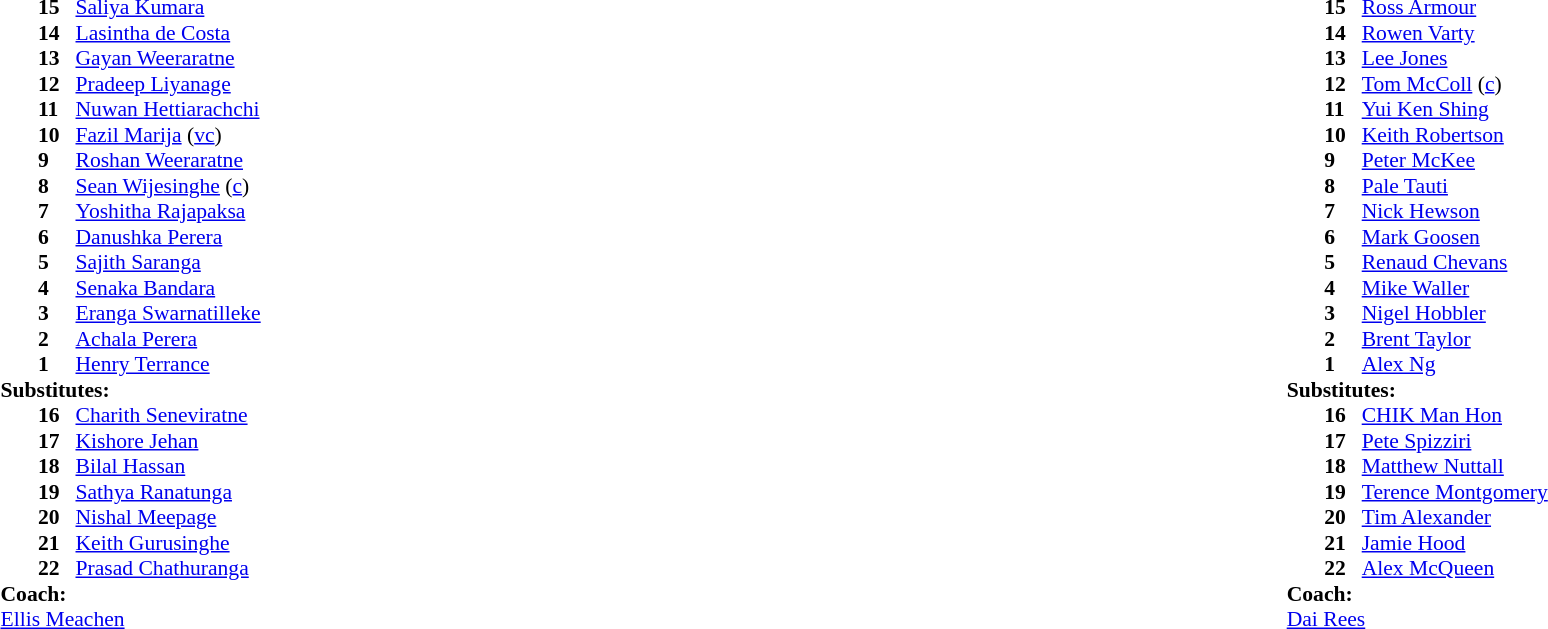<table style="width:100%;">
<tr>
<td style="vertical-align:top; width:50%;"><br><table style="font-size: 90%" cellspacing="0" cellpadding="0">
<tr>
<th width="25"></th>
<th width="25"></th>
</tr>
<tr>
<td></td>
<td><strong>15</strong></td>
<td><a href='#'>Saliya Kumara</a></td>
<td></td>
</tr>
<tr>
<td></td>
<td><strong>14</strong></td>
<td><a href='#'>Lasintha de Costa</a></td>
<td></td>
</tr>
<tr>
<td></td>
<td><strong>13</strong></td>
<td><a href='#'>Gayan Weeraratne</a></td>
<td></td>
</tr>
<tr>
<td></td>
<td><strong>12</strong></td>
<td><a href='#'>Pradeep Liyanage</a></td>
<td></td>
</tr>
<tr>
<td></td>
<td><strong>11</strong></td>
<td><a href='#'>Nuwan Hettiarachchi</a></td>
<td></td>
</tr>
<tr>
<td></td>
<td><strong>10</strong></td>
<td><a href='#'>Fazil Marija</a> (<a href='#'>vc</a>)</td>
<td></td>
</tr>
<tr>
<td></td>
<td><strong>9</strong></td>
<td><a href='#'>Roshan Weeraratne</a></td>
<td></td>
</tr>
<tr>
<td></td>
<td><strong>8</strong></td>
<td><a href='#'>Sean Wijesinghe</a> (<a href='#'>c</a>)</td>
<td></td>
</tr>
<tr>
<td></td>
<td><strong>7</strong></td>
<td><a href='#'>Yoshitha Rajapaksa</a></td>
<td></td>
</tr>
<tr>
<td></td>
<td><strong>6</strong></td>
<td><a href='#'>Danushka Perera</a></td>
<td></td>
</tr>
<tr>
<td></td>
<td><strong>5</strong></td>
<td><a href='#'>Sajith Saranga</a></td>
<td></td>
</tr>
<tr>
<td></td>
<td><strong>4</strong></td>
<td><a href='#'>Senaka Bandara</a></td>
<td></td>
</tr>
<tr>
<td></td>
<td><strong>3</strong></td>
<td><a href='#'>Eranga Swarnatilleke</a></td>
<td></td>
</tr>
<tr>
<td></td>
<td><strong>2</strong></td>
<td><a href='#'>Achala Perera</a></td>
<td></td>
</tr>
<tr>
<td></td>
<td><strong>1</strong></td>
<td><a href='#'>Henry Terrance</a></td>
<td></td>
</tr>
<tr>
<td colspan=3><strong>Substitutes:</strong></td>
</tr>
<tr>
<td></td>
<td><strong>16</strong></td>
<td><a href='#'>Charith Seneviratne</a></td>
<td></td>
</tr>
<tr>
<td></td>
<td><strong>17</strong></td>
<td><a href='#'>Kishore Jehan</a></td>
<td></td>
</tr>
<tr>
<td></td>
<td><strong>18</strong></td>
<td><a href='#'>Bilal Hassan</a></td>
<td></td>
</tr>
<tr>
<td></td>
<td><strong>19</strong></td>
<td><a href='#'>Sathya Ranatunga</a></td>
<td></td>
</tr>
<tr>
<td></td>
<td><strong>20</strong></td>
<td><a href='#'>Nishal Meepage</a></td>
<td></td>
</tr>
<tr>
<td></td>
<td><strong>21</strong></td>
<td><a href='#'>Keith Gurusinghe</a></td>
<td></td>
</tr>
<tr>
<td></td>
<td><strong>22</strong></td>
<td><a href='#'>Prasad Chathuranga</a></td>
<td></td>
</tr>
<tr>
<td colspan="3"><strong>Coach:</strong></td>
</tr>
<tr>
<td colspan="4"> <a href='#'>Ellis Meachen</a></td>
</tr>
</table>
</td>
<td style="vertical-align:top; width:50%;"><br><table cellspacing="0" cellpadding="0" style="font-size:90%; margin:auto;">
<tr>
<th width="25"></th>
<th width="25"></th>
</tr>
<tr>
<td></td>
<td><strong>15</strong></td>
<td><a href='#'>Ross Armour</a></td>
<td></td>
</tr>
<tr>
<td></td>
<td><strong>14</strong></td>
<td><a href='#'>Rowen Varty</a></td>
<td></td>
</tr>
<tr>
<td></td>
<td><strong>13</strong></td>
<td><a href='#'>Lee Jones</a></td>
<td></td>
</tr>
<tr>
<td></td>
<td><strong>12</strong></td>
<td><a href='#'>Tom McColl</a> (<a href='#'>c</a>)</td>
<td></td>
</tr>
<tr>
<td></td>
<td><strong>11</strong></td>
<td><a href='#'>Yui Ken Shing</a></td>
<td></td>
</tr>
<tr>
<td></td>
<td><strong>10</strong></td>
<td><a href='#'>Keith Robertson</a></td>
<td></td>
</tr>
<tr>
<td></td>
<td><strong>9</strong></td>
<td><a href='#'>Peter McKee</a></td>
<td></td>
</tr>
<tr>
<td></td>
<td><strong>8</strong></td>
<td><a href='#'>Pale Tauti</a></td>
<td></td>
</tr>
<tr>
<td></td>
<td><strong>7</strong></td>
<td><a href='#'>Nick Hewson</a></td>
<td></td>
</tr>
<tr>
<td></td>
<td><strong>6</strong></td>
<td><a href='#'>Mark Goosen</a></td>
<td></td>
</tr>
<tr>
<td></td>
<td><strong>5</strong></td>
<td><a href='#'>Renaud Chevans</a></td>
<td></td>
</tr>
<tr>
<td></td>
<td><strong>4</strong></td>
<td><a href='#'>Mike Waller</a></td>
<td></td>
</tr>
<tr>
<td></td>
<td><strong>3</strong></td>
<td><a href='#'>Nigel Hobbler</a></td>
<td></td>
</tr>
<tr>
<td></td>
<td><strong>2</strong></td>
<td><a href='#'>Brent Taylor</a></td>
<td></td>
</tr>
<tr>
<td></td>
<td><strong>1</strong></td>
<td><a href='#'>Alex Ng</a></td>
<td></td>
</tr>
<tr>
<td colspan=3><strong>Substitutes:</strong></td>
</tr>
<tr>
<td></td>
<td><strong>16</strong></td>
<td><a href='#'>CHIK Man Hon</a></td>
<td></td>
</tr>
<tr>
<td></td>
<td><strong>17</strong></td>
<td><a href='#'>Pete Spizziri</a></td>
<td></td>
</tr>
<tr>
<td></td>
<td><strong>18</strong></td>
<td><a href='#'>Matthew Nuttall</a></td>
<td></td>
</tr>
<tr>
<td></td>
<td><strong>19</strong></td>
<td><a href='#'>Terence Montgomery</a></td>
<td></td>
</tr>
<tr>
<td></td>
<td><strong>20</strong></td>
<td><a href='#'>Tim Alexander</a></td>
<td></td>
</tr>
<tr>
<td></td>
<td><strong>21</strong></td>
<td><a href='#'>Jamie Hood</a></td>
<td></td>
</tr>
<tr>
<td></td>
<td><strong>22</strong></td>
<td><a href='#'>Alex McQueen</a></td>
<td></td>
</tr>
<tr>
<td colspan="3"><strong>Coach:</strong></td>
</tr>
<tr>
<td colspan="4"> <a href='#'>Dai Rees</a></td>
</tr>
</table>
</td>
</tr>
</table>
